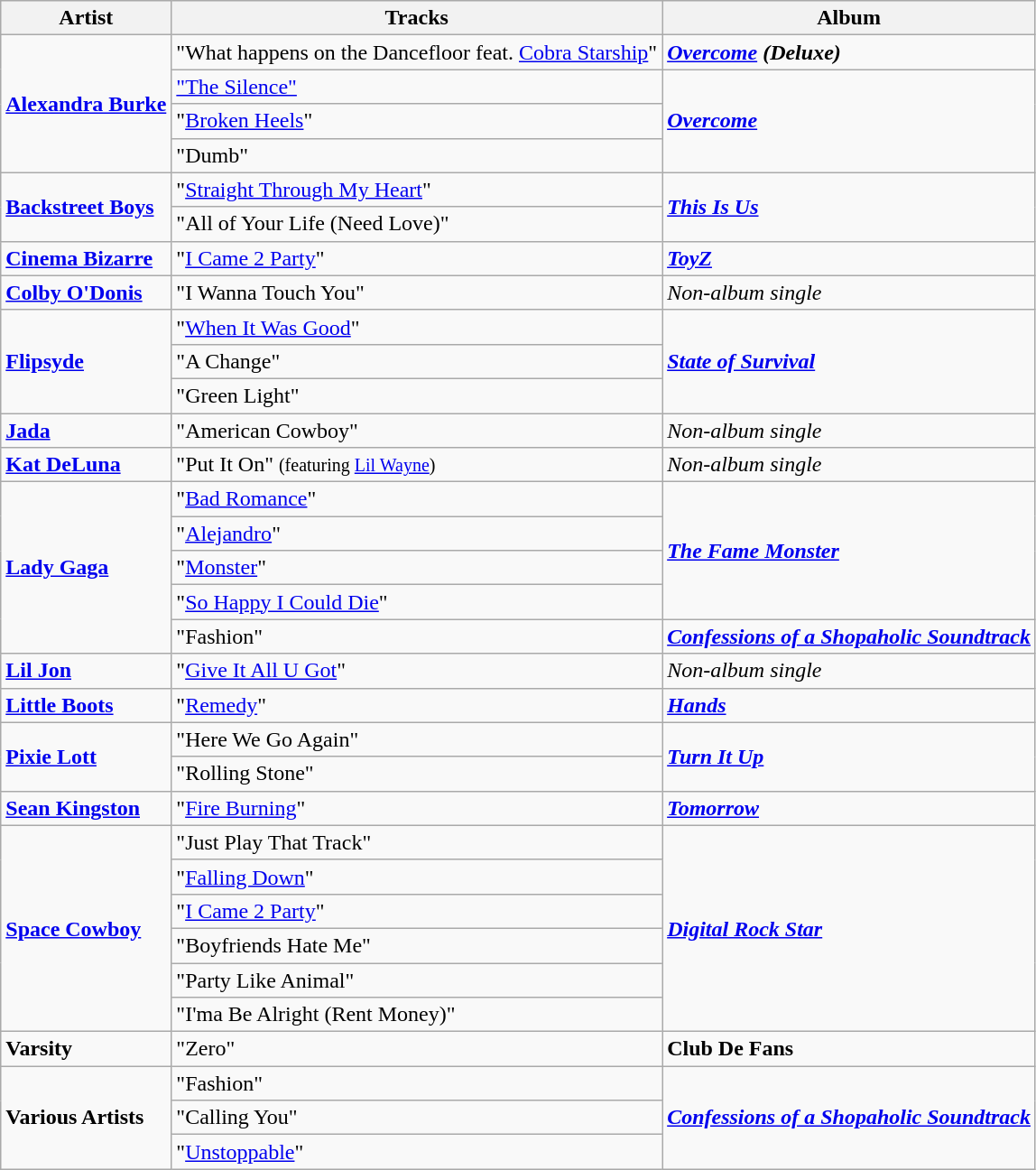<table class="wikitable">
<tr>
<th>Artist</th>
<th>Tracks</th>
<th>Album</th>
</tr>
<tr>
<td rowspan="4"><strong><a href='#'>Alexandra Burke</a></strong></td>
<td>"What happens on the Dancefloor feat. <a href='#'>Cobra Starship</a>"</td>
<td><strong><em><a href='#'>Overcome</a> (Deluxe)</em></strong></td>
</tr>
<tr>
<td><a href='#'>"The Silence"</a></td>
<td rowspan="3"><strong><em><a href='#'>Overcome</a></em></strong></td>
</tr>
<tr>
<td>"<a href='#'>Broken Heels</a>"</td>
</tr>
<tr>
<td>"Dumb"</td>
</tr>
<tr>
<td rowspan="2"><strong><a href='#'>Backstreet Boys</a></strong></td>
<td>"<a href='#'>Straight Through My Heart</a>"</td>
<td rowspan="2"><strong><em><a href='#'>This Is Us</a></em></strong></td>
</tr>
<tr>
<td>"All of Your Life (Need Love)"</td>
</tr>
<tr>
<td><strong><a href='#'>Cinema Bizarre</a></strong></td>
<td>"<a href='#'>I Came 2 Party</a>" </td>
<td><strong><em><a href='#'>ToyZ</a></em></strong></td>
</tr>
<tr>
<td><strong><a href='#'>Colby O'Donis</a></strong></td>
<td>"I Wanna Touch You"</td>
<td><em>Non-album single</em></td>
</tr>
<tr>
<td rowspan="3"><strong><a href='#'>Flipsyde</a></strong></td>
<td>"<a href='#'>When It Was Good</a>"</td>
<td rowspan="3"><strong><em><a href='#'>State of Survival</a></em></strong></td>
</tr>
<tr>
<td>"A Change"</td>
</tr>
<tr>
<td>"Green Light"</td>
</tr>
<tr>
<td><strong><a href='#'>Jada</a></strong></td>
<td>"American Cowboy"</td>
<td><em>Non-album single</em></td>
</tr>
<tr>
<td><strong><a href='#'>Kat DeLuna</a></strong></td>
<td>"Put It On" <small>(featuring <a href='#'>Lil Wayne</a>)</small></td>
<td><em>Non-album single</em></td>
</tr>
<tr>
<td rowspan="5"><strong><a href='#'>Lady Gaga</a></strong></td>
<td>"<a href='#'>Bad Romance</a>"</td>
<td rowspan="4"><strong><em><a href='#'>The Fame Monster</a></em></strong></td>
</tr>
<tr>
<td>"<a href='#'>Alejandro</a>"</td>
</tr>
<tr>
<td>"<a href='#'>Monster</a>"</td>
</tr>
<tr>
<td>"<a href='#'>So Happy I Could Die</a>"</td>
</tr>
<tr>
<td>"Fashion"</td>
<td><strong><em><a href='#'>Confessions of a Shopaholic Soundtrack</a></em></strong></td>
</tr>
<tr>
<td><strong><a href='#'>Lil Jon</a></strong></td>
<td>"<a href='#'>Give It All U Got</a>" </td>
<td><em>Non-album single</em></td>
</tr>
<tr>
<td><strong><a href='#'>Little Boots</a></strong></td>
<td>"<a href='#'>Remedy</a>"</td>
<td><strong><em><a href='#'>Hands</a></em></strong></td>
</tr>
<tr>
<td rowspan="2"><strong><a href='#'>Pixie Lott</a></strong></td>
<td>"Here We Go Again"</td>
<td rowspan="2"><strong><em><a href='#'>Turn It Up</a></em></strong></td>
</tr>
<tr>
<td>"Rolling Stone"</td>
</tr>
<tr>
<td><strong><a href='#'>Sean Kingston</a></strong></td>
<td>"<a href='#'>Fire Burning</a>"</td>
<td><strong><em><a href='#'>Tomorrow</a></em></strong></td>
</tr>
<tr>
<td rowspan="6"><strong><a href='#'>Space Cowboy</a></strong></td>
<td>"Just Play That Track" </td>
<td rowspan="6"><strong><em><a href='#'>Digital Rock Star</a></em></strong></td>
</tr>
<tr>
<td>"<a href='#'>Falling Down</a>" </td>
</tr>
<tr>
<td>"<a href='#'>I Came 2 Party</a>" </td>
</tr>
<tr>
<td>"Boyfriends Hate Me"</td>
</tr>
<tr>
<td>"Party Like Animal" </td>
</tr>
<tr>
<td>"I'ma Be Alright (Rent Money)"</td>
</tr>
<tr>
<td><strong>Varsity</strong></td>
<td>"Zero"</td>
<td><strong>Club De Fans</strong></td>
</tr>
<tr>
<td rowspan="3"><strong>Various Artists</strong></td>
<td>"Fashion" </td>
<td rowspan="3"><strong><em><a href='#'>Confessions of a Shopaholic Soundtrack</a></em></strong></td>
</tr>
<tr>
<td>"Calling You" </td>
</tr>
<tr>
<td>"<a href='#'>Unstoppable</a>" </td>
</tr>
</table>
